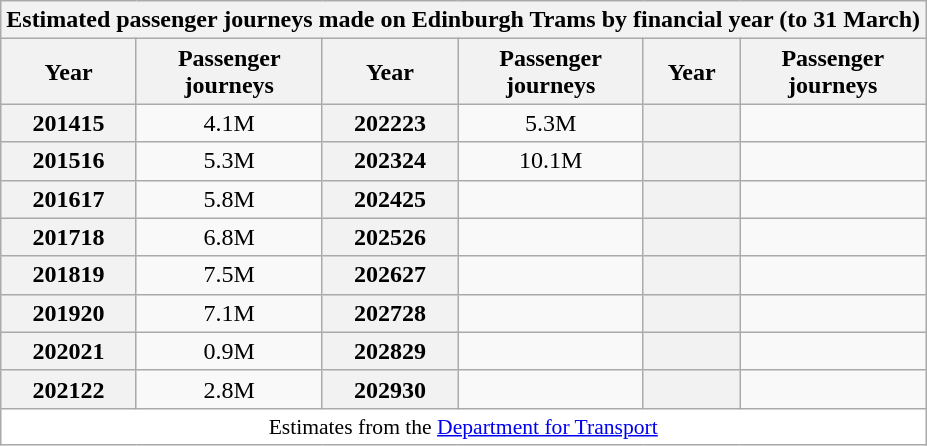<table class="wikitable" style="text-align:center;">
<tr>
<th colspan="6">Estimated passenger journeys made on Edinburgh Trams by financial year (to 31 March)</th>
</tr>
<tr>
<th>Year</th>
<th>Passenger<br>journeys</th>
<th>Year</th>
<th>Passenger<br>journeys</th>
<th>Year</th>
<th>Passenger<br>journeys</th>
</tr>
<tr>
<th>201415</th>
<td>4.1M</td>
<th>202223</th>
<td>5.3M</td>
<th></th>
<td></td>
</tr>
<tr>
<th>201516</th>
<td>5.3M</td>
<th>202324</th>
<td>10.1M</td>
<th></th>
<td></td>
</tr>
<tr>
<th>201617</th>
<td>5.8M</td>
<th>202425</th>
<td></td>
<th></th>
<td></td>
</tr>
<tr>
<th>201718</th>
<td>6.8M</td>
<th>202526</th>
<td></td>
<th></th>
<td></td>
</tr>
<tr>
<th>201819</th>
<td>7.5M</td>
<th>202627</th>
<td></td>
<th></th>
<td></td>
</tr>
<tr>
<th>201920</th>
<td>7.1M</td>
<th>202728</th>
<td></td>
<th></th>
<td></td>
</tr>
<tr>
<th>202021</th>
<td>0.9M</td>
<th>202829</th>
<td></td>
<th></th>
<td></td>
</tr>
<tr>
<th>202122</th>
<td>2.8M</td>
<th>202930</th>
<td></td>
<th></th>
<td></td>
</tr>
<tr>
<td style="background:#fff; font-size:90%;" colspan="6">Estimates from the <a href='#'>Department for Transport</a></td>
</tr>
</table>
